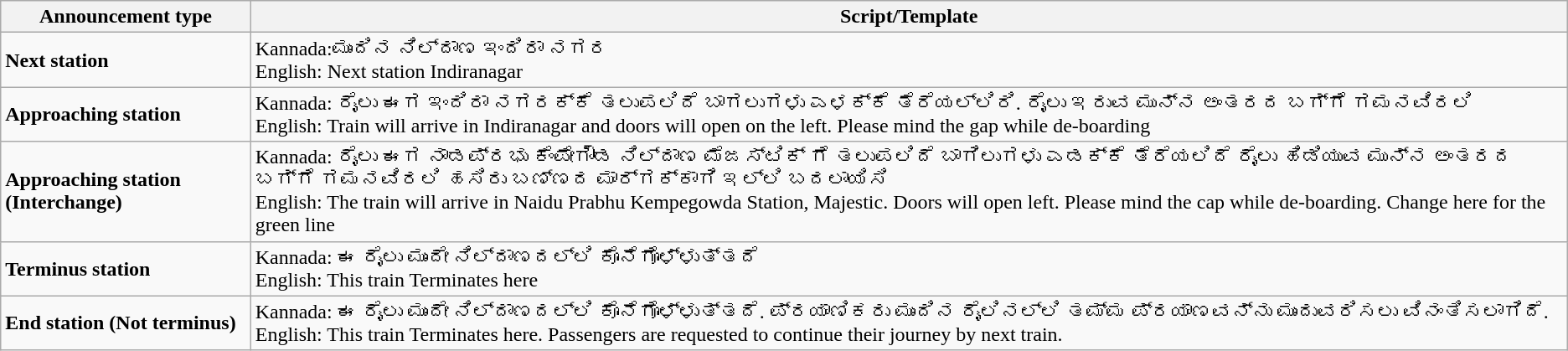<table class="wikitable">
<tr>
<th>Announcement type</th>
<th>Script/Template</th>
</tr>
<tr>
<td><strong>Next station</strong></td>
<td>Kannada:ಮುಂದಿನ ನಿಲ್ದಾಣ ಇಂದಿರಾ ನಗರ<br>English: Next station Indiranagar</td>
</tr>
<tr>
<td><strong>Approaching station</strong></td>
<td>Kannada: ರೈಲು ಈಗ ಇಂದಿರಾ ನಗರಕ್ಕೆ ತಲುಪಲಿದೆ ಬಾಗಲುಗಳು ಎಳಕ್ಕೆ ತೆರೆಯಲ್ಲಿರಿ. ರೈಲು ಇರುವ ಮುನ್ನ ಅಂತರದ ಬಗ್ಗೆ ಗಮನವಿರಲಿ<br>English: Train will arrive in Indiranagar and doors will open on the left. Please mind the gap while de-boarding</td>
</tr>
<tr>
<td><strong>Approaching station (Interchange)</strong></td>
<td>Kannada: ರೈಲು ಈಗ ನಾಡಪ್ರಭು ಕೆಂಪೇಗೌಡ ನಿಲ್ದಾಣ ಮೆಜಸ್ಟಿಕ್ ಗೆ ತಲುಪಲಿದೆ ಬಾಗಿಲುಗಳು ಎಡಕ್ಕೆ ತೆರೆಯಲಿದೆ ರೈಲು ಹಿಡಿಯುವ ಮುನ್ನ ಅಂತರದ ಬಗ್ಗೆ ಗಮನವಿರಲಿ ಹಸಿರು ಬಣ್ಣದ ಮಾರ್ಗಕ್ಕಾಗಿ ಇಲ್ಲಿ ಬದಲಾಯಿಸಿ<br>English: The train will arrive in Naidu Prabhu Kempegowda Station, Majestic. Doors will open left. Please mind the cap while de-boarding. Change here for the green line</td>
</tr>
<tr>
<td><strong>Terminus station</strong></td>
<td>Kannada: ಈ ರೈಲು ಮುಂದೇ ನಿಲ್ದಾಣದಲ್ಲಿ ಕೊನೆಗೊಳ್ಳುತ್ತದೆ<br>English: This train Terminates here</td>
</tr>
<tr>
<td><strong>End station (Not terminus)</strong></td>
<td>Kannada: ಈ ರೈಲು ಮುಂದೇ ನಿಲ್ದಾಣದಲ್ಲಿ ಕೊನೆಗೊಳ್ಳುತ್ತದೆ. ಪ್ರಯಾಣಿಕರು ಮುಂದಿನ ರೈಲಿನಲ್ಲಿ ತಮ್ಮ ಪ್ರಯಾಣವನ್ನು ಮುಂದುವರಿಸಲು ವಿನಂತಿಸಲಾಗಿದೆ.<br>English: This train Terminates here. Passengers are requested to continue their journey by next train.</td>
</tr>
</table>
